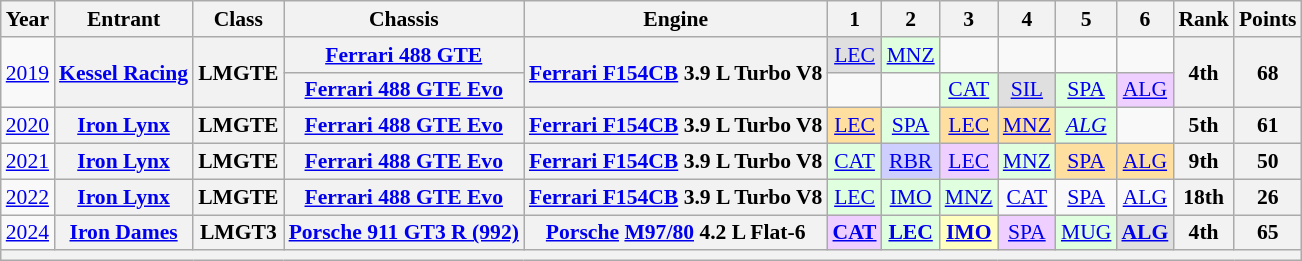<table class="wikitable" style="text-align:center; font-size:90%">
<tr>
<th>Year</th>
<th>Entrant</th>
<th>Class</th>
<th>Chassis</th>
<th>Engine</th>
<th>1</th>
<th>2</th>
<th>3</th>
<th>4</th>
<th>5</th>
<th>6</th>
<th>Rank</th>
<th>Points</th>
</tr>
<tr>
<td rowspan=2><a href='#'>2019</a></td>
<th rowspan=2><a href='#'>Kessel Racing</a></th>
<th rowspan=2>LMGTE</th>
<th><a href='#'>Ferrari 488 GTE</a></th>
<th rowspan=2><a href='#'>Ferrari F154CB</a> 3.9 L Turbo V8</th>
<td style="background:#DFDFDF;"><a href='#'>LEC</a><br></td>
<td style="background:#DFFFDF;"><a href='#'>MNZ</a><br></td>
<td></td>
<td></td>
<td></td>
<td></td>
<th rowspan=2>4th</th>
<th rowspan=2>68</th>
</tr>
<tr>
<th><a href='#'>Ferrari 488 GTE Evo</a></th>
<td></td>
<td></td>
<td style="background:#DFFFDF;"><a href='#'>CAT</a><br></td>
<td style="background:#DFDFDF;"><a href='#'>SIL</a><br></td>
<td style="background:#DFFFDF;"><a href='#'>SPA</a><br></td>
<td style="background:#EFCFFF;"><a href='#'>ALG</a><br></td>
</tr>
<tr>
<td><a href='#'>2020</a></td>
<th><a href='#'>Iron Lynx</a></th>
<th>LMGTE</th>
<th><a href='#'>Ferrari 488 GTE Evo</a></th>
<th><a href='#'>Ferrari F154CB</a> 3.9 L Turbo V8</th>
<td style="background:#FFDF9F;"><a href='#'>LEC</a><br></td>
<td style="background:#DFFFDF;"><a href='#'>SPA</a><br></td>
<td style="background:#FFDF9F;"><a href='#'>LEC</a><br></td>
<td style="background:#FFDF9F;"><a href='#'>MNZ</a><br></td>
<td style="background:#DFFFDF;"><em><a href='#'>ALG</a></em><br></td>
<td></td>
<th>5th</th>
<th>61</th>
</tr>
<tr>
<td><a href='#'>2021</a></td>
<th><a href='#'>Iron Lynx</a></th>
<th>LMGTE</th>
<th><a href='#'>Ferrari 488 GTE Evo</a></th>
<th><a href='#'>Ferrari F154CB</a> 3.9 L Turbo V8</th>
<td style="background:#DFFFDF;"><a href='#'>CAT</a><br></td>
<td style="background:#CFCFFF;"><a href='#'>RBR</a><br></td>
<td style="background:#EFCFFF;"><a href='#'>LEC</a><br></td>
<td style="background:#DFFFDF;"><a href='#'>MNZ</a><br></td>
<td style="background:#FFDF9F;"><a href='#'>SPA</a><br></td>
<td style="background:#FFDF9F;"><a href='#'>ALG</a><br></td>
<th>9th</th>
<th>50</th>
</tr>
<tr>
<td><a href='#'>2022</a></td>
<th><a href='#'>Iron Lynx</a></th>
<th>LMGTE</th>
<th><a href='#'>Ferrari 488 GTE Evo</a></th>
<th><a href='#'>Ferrari F154CB</a> 3.9 L Turbo V8</th>
<td style="background:#DFFFDF;"><a href='#'>LEC</a><br></td>
<td style="background:#DFFFDF;"><a href='#'>IMO</a><br></td>
<td style="background:#DFFFDF;"><a href='#'>MNZ</a><br></td>
<td><a href='#'>CAT</a></td>
<td><a href='#'>SPA</a></td>
<td><a href='#'>ALG</a></td>
<th>18th</th>
<th>26</th>
</tr>
<tr>
<td><a href='#'>2024</a></td>
<th><a href='#'>Iron Dames</a></th>
<th>LMGT3</th>
<th><a href='#'>Porsche 911 GT3 R (992)</a></th>
<th><a href='#'>Porsche</a> <a href='#'>M97/80</a> 4.2 L Flat-6</th>
<td style="background:#EFCFFF;"><strong><a href='#'>CAT</a></strong><br></td>
<td style="background:#DFFFDF;"><strong><a href='#'>LEC</a></strong><br></td>
<td style="background:#FFFFBF;"><strong><a href='#'>IMO</a></strong><br></td>
<td style="background:#EFCFFF;"><a href='#'>SPA</a><br></td>
<td style="background:#DFFFDF;"><a href='#'>MUG</a><br></td>
<td style="background:#DFDFDF;"><strong><a href='#'>ALG</a></strong><br></td>
<th>4th</th>
<th>65</th>
</tr>
<tr>
<th colspan="13"></th>
</tr>
</table>
